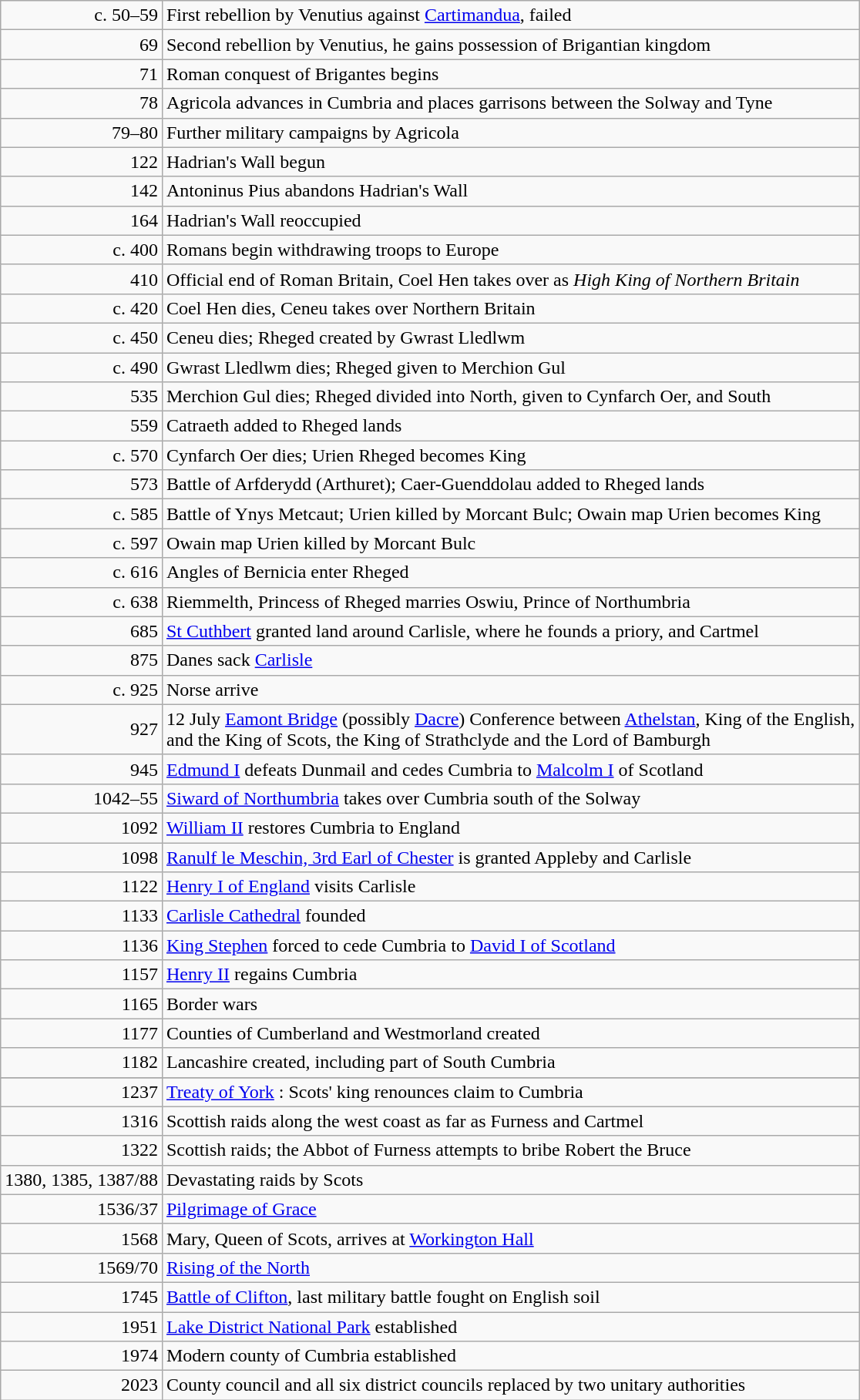<table class="wikitable">
<tr>
<td align="right">c. 50–59</td>
<td>First rebellion by Venutius against <a href='#'>Cartimandua</a>, failed</td>
</tr>
<tr>
<td align="right">69</td>
<td>Second rebellion by Venutius, he gains possession of Brigantian kingdom</td>
</tr>
<tr>
<td align="right">71</td>
<td>Roman conquest of Brigantes begins</td>
</tr>
<tr>
<td align="right">78</td>
<td>Agricola advances in Cumbria and places garrisons between the Solway and Tyne</td>
</tr>
<tr>
<td align="right">79–80</td>
<td>Further military campaigns by Agricola</td>
</tr>
<tr>
<td align="right">122</td>
<td>Hadrian's Wall begun</td>
</tr>
<tr>
<td align="right">142</td>
<td>Antoninus Pius abandons Hadrian's Wall</td>
</tr>
<tr>
<td align="right">164</td>
<td>Hadrian's Wall reoccupied</td>
</tr>
<tr>
<td align="right">c. 400</td>
<td>Romans begin withdrawing troops to Europe</td>
</tr>
<tr>
<td align="right">410</td>
<td>Official end of Roman Britain, Coel Hen takes over as <em>High King of Northern Britain</em></td>
</tr>
<tr>
<td align="right">c. 420</td>
<td>Coel Hen dies, Ceneu takes over Northern Britain</td>
</tr>
<tr>
<td align="right">c. 450</td>
<td>Ceneu dies; Rheged created by Gwrast Lledlwm</td>
</tr>
<tr>
<td align="right">c. 490</td>
<td>Gwrast Lledlwm dies; Rheged given to Merchion Gul</td>
</tr>
<tr>
<td align="right">535</td>
<td>Merchion Gul dies; Rheged divided into North, given to Cynfarch Oer, and South</td>
</tr>
<tr>
<td align="right">559</td>
<td>Catraeth added to Rheged lands</td>
</tr>
<tr>
<td align="right">c. 570</td>
<td>Cynfarch Oer dies; Urien Rheged becomes King</td>
</tr>
<tr>
<td align="right">573</td>
<td>Battle of Arfderydd (Arthuret); Caer-Guenddolau added to Rheged lands</td>
</tr>
<tr>
<td align="right">c. 585</td>
<td>Battle of Ynys Metcaut; Urien killed by Morcant Bulc; Owain map Urien becomes King</td>
</tr>
<tr>
<td align="right">c. 597</td>
<td>Owain map Urien killed by Morcant Bulc</td>
</tr>
<tr>
<td align="right">c. 616</td>
<td>Angles of Bernicia enter Rheged</td>
</tr>
<tr>
<td align="right">c. 638</td>
<td>Riemmelth, Princess of Rheged marries Oswiu, Prince of Northumbria</td>
</tr>
<tr>
<td align="right">685</td>
<td><a href='#'>St Cuthbert</a> granted land around Carlisle, where he founds a priory, and Cartmel</td>
</tr>
<tr>
<td align="right">875</td>
<td>Danes sack <a href='#'>Carlisle</a></td>
</tr>
<tr>
<td align="right">c. 925</td>
<td>Norse arrive</td>
</tr>
<tr>
<td align="right">927</td>
<td>12 July <a href='#'>Eamont Bridge</a> (possibly <a href='#'>Dacre</a>) Conference between <a href='#'>Athelstan</a>, King of the English,<br>and the King of Scots, the King of Strathclyde and the Lord of Bamburgh</td>
</tr>
<tr>
<td align="right">945</td>
<td><a href='#'>Edmund I</a> defeats Dunmail and cedes Cumbria to <a href='#'>Malcolm I</a> of Scotland</td>
</tr>
<tr>
<td align="right">1042–55</td>
<td><a href='#'>Siward of Northumbria</a> takes over Cumbria south of the Solway</td>
</tr>
<tr>
<td align="right">1092</td>
<td><a href='#'>William II</a> restores Cumbria to England</td>
</tr>
<tr>
<td align="right">1098</td>
<td><a href='#'>Ranulf le Meschin, 3rd Earl of Chester</a> is granted Appleby and Carlisle</td>
</tr>
<tr>
<td align="right">1122</td>
<td><a href='#'>Henry I of England</a> visits Carlisle</td>
</tr>
<tr>
<td align="right">1133</td>
<td><a href='#'>Carlisle Cathedral</a> founded</td>
</tr>
<tr>
<td align="right">1136</td>
<td><a href='#'>King Stephen</a> forced to cede Cumbria to <a href='#'>David I of Scotland</a></td>
</tr>
<tr>
<td align="right">1157</td>
<td><a href='#'>Henry II</a> regains Cumbria</td>
</tr>
<tr>
<td align="right">1165</td>
<td>Border wars</td>
</tr>
<tr>
<td align="right">1177</td>
<td>Counties of Cumberland and Westmorland created</td>
</tr>
<tr>
<td align="right">1182</td>
<td>Lancashire created, including part of South Cumbria</td>
</tr>
<tr>
</tr>
<tr align="right"| 1216 || Scots, fighting against King John, take Carlisle>
</tr>
<tr>
<td align="right">1237</td>
<td><a href='#'>Treaty of York</a> : Scots' king renounces claim to Cumbria</td>
</tr>
<tr>
<td align="right">1316</td>
<td>Scottish raids along the west coast as far as Furness and Cartmel</td>
</tr>
<tr>
<td align="right">1322</td>
<td>Scottish raids; the Abbot of Furness attempts to bribe Robert the Bruce</td>
</tr>
<tr>
<td align="right">1380, 1385, 1387/88</td>
<td>Devastating raids by Scots</td>
</tr>
<tr>
<td align="right">1536/37</td>
<td><a href='#'>Pilgrimage of Grace</a></td>
</tr>
<tr>
<td align="right">1568</td>
<td>Mary, Queen of Scots, arrives at <a href='#'>Workington Hall</a></td>
</tr>
<tr>
<td align="right">1569/70</td>
<td><a href='#'>Rising of the North</a></td>
</tr>
<tr>
<td align="right">1745</td>
<td><a href='#'>Battle of Clifton</a>, last military battle fought on English soil</td>
</tr>
<tr>
<td align="right">1951</td>
<td><a href='#'>Lake District National Park</a> established</td>
</tr>
<tr>
<td align="right">1974</td>
<td>Modern county of Cumbria established</td>
</tr>
<tr>
<td align="right">2023</td>
<td>County council and all six district councils replaced by two unitary authorities</td>
</tr>
</table>
